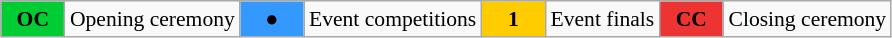<table class="wikitable" style="margin:0.5em auto; font-size:90%;position:relative;">
<tr>
<td style="width:2.5em; background:#00cc33; text-align:center"><strong>OC</strong></td>
<td>Opening ceremony</td>
<td style="width:2.5em; background:#3399ff; text-align:center">●</td>
<td>Event competitions</td>
<td style="width:2.5em; background:#ffcc00; text-align:center"><strong>1</strong></td>
<td>Event finals</td>
<td style="width:2.5em; background:#ee3333; text-align:center"><strong>CC</strong></td>
<td>Closing ceremony</td>
</tr>
</table>
